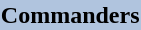<table style="float: right; margin-right: 1em">
<tr>
<th style="background:#b0c4de;">Commanders</th>
</tr>
<tr>
<td></td>
</tr>
</table>
